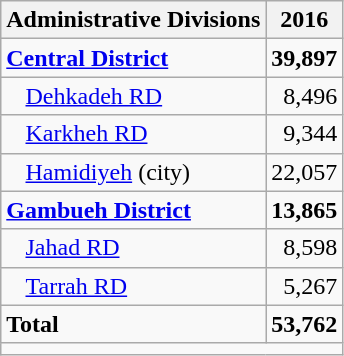<table class="wikitable">
<tr>
<th>Administrative Divisions</th>
<th>2016</th>
</tr>
<tr>
<td><strong><a href='#'>Central District</a></strong></td>
<td style="text-align: right;"><strong>39,897</strong></td>
</tr>
<tr>
<td style="padding-left: 1em;"><a href='#'>Dehkadeh RD</a></td>
<td style="text-align: right;">8,496</td>
</tr>
<tr>
<td style="padding-left: 1em;"><a href='#'>Karkheh RD</a></td>
<td style="text-align: right;">9,344</td>
</tr>
<tr>
<td style="padding-left: 1em;"><a href='#'>Hamidiyeh</a> (city)</td>
<td style="text-align: right;">22,057</td>
</tr>
<tr>
<td><strong><a href='#'>Gambueh District</a></strong></td>
<td style="text-align: right;"><strong>13,865</strong></td>
</tr>
<tr>
<td style="padding-left: 1em;"><a href='#'>Jahad RD</a></td>
<td style="text-align: right;">8,598</td>
</tr>
<tr>
<td style="padding-left: 1em;"><a href='#'>Tarrah RD</a></td>
<td style="text-align: right;">5,267</td>
</tr>
<tr>
<td><strong>Total</strong></td>
<td style="text-align: right;"><strong>53,762</strong></td>
</tr>
<tr>
<td colspan=2></td>
</tr>
</table>
